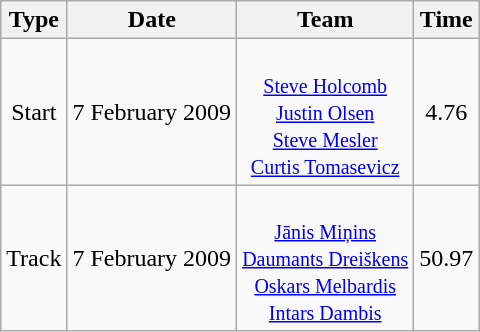<table class="wikitable" style="text-align:center">
<tr>
<th>Type</th>
<th>Date</th>
<th>Team</th>
<th>Time</th>
</tr>
<tr>
<td>Start</td>
<td>7 February 2009</td>
<td><small><br> <a href='#'>Steve Holcomb</a><br> <a href='#'>Justin Olsen</a><br><a href='#'>Steve Mesler</a><br> <a href='#'>Curtis Tomasevicz</a></small></td>
<td>4.76</td>
</tr>
<tr>
<td>Track</td>
<td>7 February 2009</td>
<td><small><br> <a href='#'>Jānis Miņins</a><br> <a href='#'>Daumants Dreiškens</a><br><a href='#'>Oskars Melbardis</a><br> <a href='#'>Intars Dambis</a></small></td>
<td>50.97</td>
</tr>
</table>
